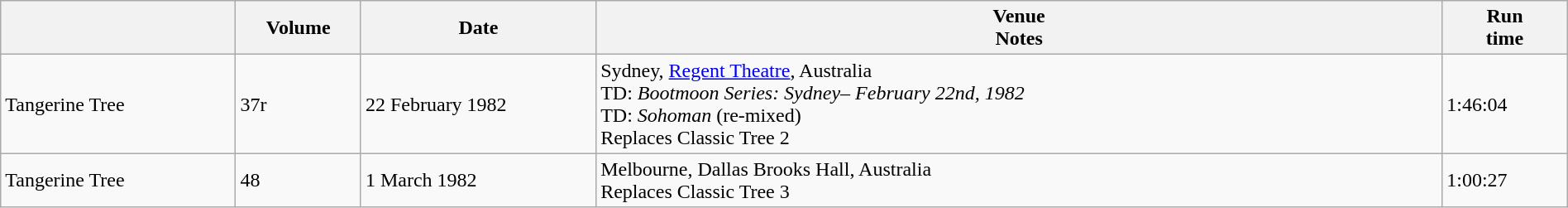<table class="wikitable" style="width: 100%;">
<tr>
<th style="width: 15%;"></th>
<th style="width: 8%;">Volume</th>
<th style="width: 15%;">Date</th>
<th>Venue<br>Notes</th>
<th style="width: 8%;">Run<br>time</th>
</tr>
<tr>
<td>Tangerine Tree</td>
<td>37r</td>
<td>22 February 1982</td>
<td>Sydney, <a href='#'>Regent Theatre</a>, Australia<br>TD: <em>Bootmoon Series: Sydney– February 22nd, 1982</em><br>TD: <em>Sohoman</em> (re-mixed)<br>Replaces Classic Tree 2</td>
<td>1:46:04</td>
</tr>
<tr>
<td>Tangerine Tree</td>
<td>48</td>
<td>1 March 1982</td>
<td>Melbourne, Dallas Brooks Hall, Australia<br>Replaces Classic Tree 3</td>
<td>1:00:27</td>
</tr>
</table>
